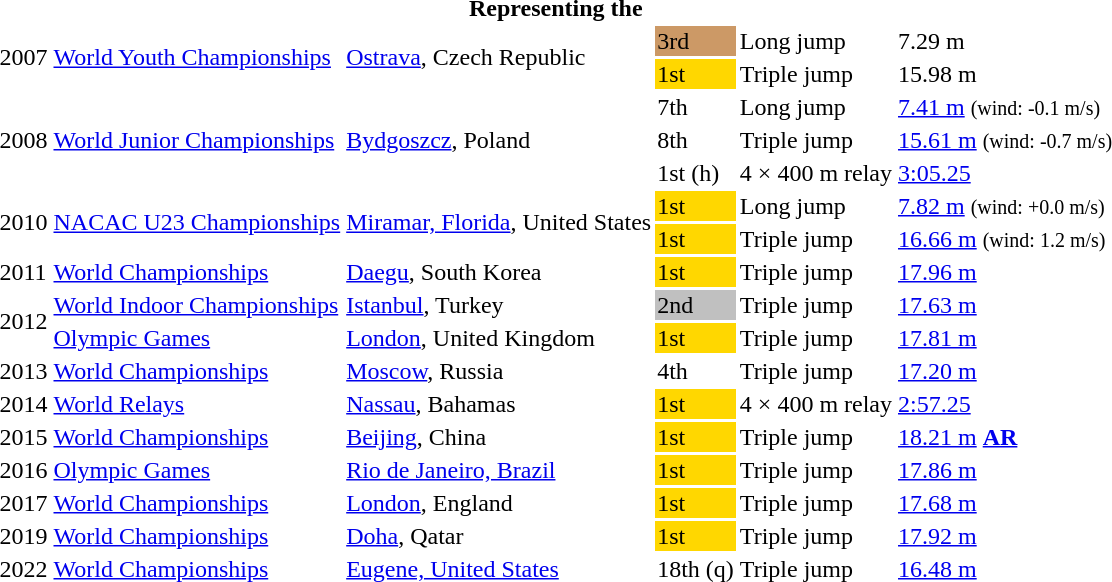<table>
<tr>
<th colspan="7">Representing the </th>
</tr>
<tr>
<td rowspan=2>2007</td>
<td rowspan=2><a href='#'>World Youth Championships</a></td>
<td rowspan=2><a href='#'>Ostrava</a>, Czech Republic</td>
<td style="background:#c96;">3rd</td>
<td>Long jump</td>
<td>7.29 m</td>
</tr>
<tr>
<td style="background:gold;">1st</td>
<td>Triple jump</td>
<td>15.98 m</td>
</tr>
<tr>
<td rowspan=3>2008</td>
<td rowspan=3><a href='#'>World Junior Championships</a></td>
<td rowspan=3><a href='#'>Bydgoszcz</a>, Poland</td>
<td>7th</td>
<td>Long jump</td>
<td><a href='#'>7.41 m</a>  <small>(wind: -0.1 m/s)</small></td>
</tr>
<tr>
<td>8th</td>
<td>Triple jump</td>
<td><a href='#'>15.61 m</a>  <small>(wind: -0.7 m/s)</small></td>
</tr>
<tr>
<td>1st (h)</td>
<td>4 × 400 m relay</td>
<td><a href='#'>3:05.25</a></td>
</tr>
<tr>
<td rowspan=2>2010</td>
<td rowspan=2><a href='#'>NACAC U23 Championships</a></td>
<td rowspan=2><a href='#'>Miramar, Florida</a>, United States</td>
<td bgcolor=gold>1st</td>
<td>Long jump</td>
<td><a href='#'>7.82 m</a> <small>(wind: +0.0 m/s)</small></td>
</tr>
<tr>
<td bgcolor=gold>1st</td>
<td>Triple jump</td>
<td><a href='#'>16.66 m</a> <small>(wind: 1.2 m/s)</small></td>
</tr>
<tr>
<td>2011</td>
<td><a href='#'>World Championships</a></td>
<td><a href='#'>Daegu</a>, South Korea</td>
<td style="background:gold;">1st</td>
<td>Triple jump</td>
<td><a href='#'>17.96 m</a></td>
</tr>
<tr>
<td rowspan=2>2012</td>
<td><a href='#'>World Indoor Championships</a></td>
<td><a href='#'>Istanbul</a>, Turkey</td>
<td style="background:silver;">2nd</td>
<td>Triple jump</td>
<td><a href='#'>17.63 m</a></td>
</tr>
<tr>
<td><a href='#'>Olympic Games</a></td>
<td><a href='#'>London</a>, United Kingdom</td>
<td style="background:gold;">1st</td>
<td>Triple jump</td>
<td><a href='#'>17.81 m</a></td>
</tr>
<tr>
<td>2013</td>
<td><a href='#'>World Championships</a></td>
<td><a href='#'>Moscow</a>, Russia</td>
<td>4th</td>
<td>Triple jump</td>
<td><a href='#'>17.20 m</a></td>
</tr>
<tr>
<td>2014</td>
<td><a href='#'>World Relays</a></td>
<td><a href='#'>Nassau</a>, Bahamas</td>
<td style="background:gold;">1st</td>
<td>4 × 400 m relay</td>
<td><a href='#'>2:57.25</a></td>
</tr>
<tr>
<td>2015</td>
<td><a href='#'>World Championships</a></td>
<td><a href='#'>Beijing</a>, China</td>
<td style="background:gold;">1st</td>
<td>Triple jump</td>
<td><a href='#'>18.21 m</a> <strong><a href='#'>AR</a></strong></td>
</tr>
<tr>
<td>2016</td>
<td><a href='#'>Olympic Games</a></td>
<td><a href='#'>Rio de Janeiro, Brazil</a></td>
<td style="background:gold;">1st</td>
<td>Triple jump</td>
<td><a href='#'>17.86 m</a></td>
</tr>
<tr>
<td>2017</td>
<td><a href='#'>World Championships</a></td>
<td><a href='#'>London</a>, England</td>
<td style="background:gold;">1st</td>
<td>Triple jump</td>
<td><a href='#'>17.68 m</a></td>
</tr>
<tr>
<td>2019</td>
<td><a href='#'>World Championships</a></td>
<td><a href='#'>Doha</a>, Qatar</td>
<td style="background:gold;">1st</td>
<td>Triple jump</td>
<td><a href='#'>17.92 m</a></td>
</tr>
<tr>
<td>2022</td>
<td><a href='#'>World Championships</a></td>
<td><a href='#'>Eugene, United States</a></td>
<td>18th (q)</td>
<td>Triple jump</td>
<td><a href='#'>16.48 m</a></td>
</tr>
</table>
